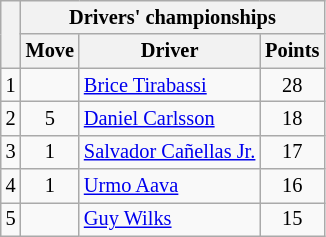<table class="wikitable" style="font-size:85%;">
<tr>
<th rowspan="2"></th>
<th colspan="3">Drivers' championships</th>
</tr>
<tr>
<th>Move</th>
<th>Driver</th>
<th>Points</th>
</tr>
<tr>
<td align="center">1</td>
<td align="center"></td>
<td> <a href='#'>Brice Tirabassi</a></td>
<td align="center">28</td>
</tr>
<tr>
<td align="center">2</td>
<td align="center"> 5</td>
<td> <a href='#'>Daniel Carlsson</a></td>
<td align="center">18</td>
</tr>
<tr>
<td align="center">3</td>
<td align="center"> 1</td>
<td> <a href='#'>Salvador Cañellas Jr.</a></td>
<td align="center">17</td>
</tr>
<tr>
<td align="center">4</td>
<td align="center"> 1</td>
<td> <a href='#'>Urmo Aava</a></td>
<td align="center">16</td>
</tr>
<tr>
<td align="center">5</td>
<td align="center"></td>
<td> <a href='#'>Guy Wilks</a></td>
<td align="center">15</td>
</tr>
</table>
